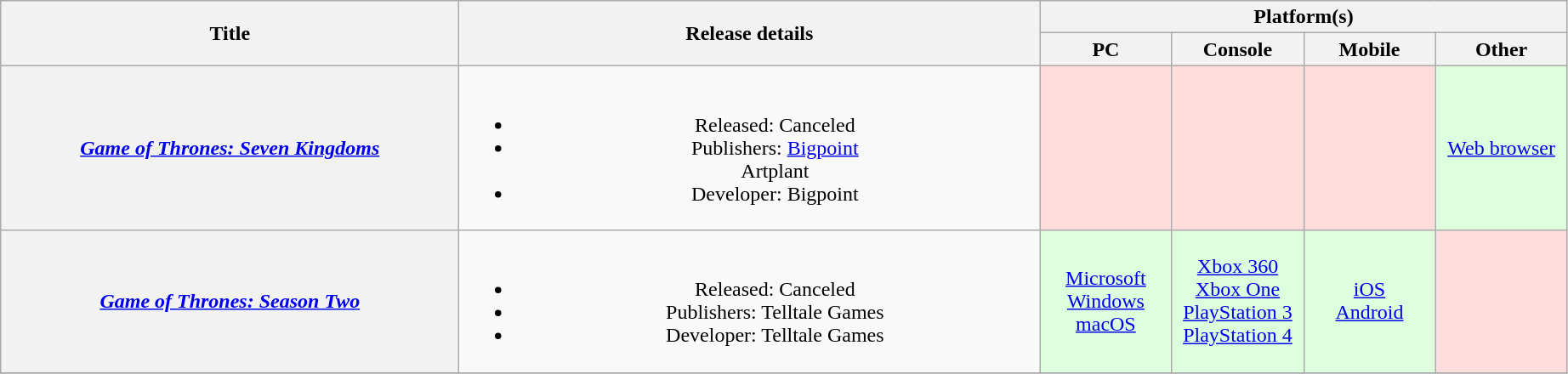<table class="wikitable plainrowheaders" style="text-align: center;">
<tr>
<th scope="col" rowspan="2" style="width: 22em;">Title</th>
<th scope="col" rowspan="2" style="width: 28em;">Release details</th>
<th scope="col" colspan="4">Platform(s)</th>
</tr>
<tr>
<th scope="col" style="width: 6em;">PC</th>
<th scope="col" style="width: 6em;">Console</th>
<th scope="col" style="width: 6em;">Mobile</th>
<th scope="col" style="width: 6em;">Other</th>
</tr>
<tr>
<th scope="row"><em><a href='#'>Game of Thrones: Seven Kingdoms</a></em></th>
<td><br><ul><li>Released: Canceled</li><li>Publishers: <a href='#'>Bigpoint</a> <br> Artplant</li><li>Developer: Bigpoint</li></ul></td>
<td style="background:#fdd;"></td>
<td style="background:#fdd;"></td>
<td style="background:#fdd;"></td>
<td style="background:#dfd;"><a href='#'>Web browser</a></td>
</tr>
<tr>
<th scope="row"><em><a href='#'>Game of Thrones: Season Two</a></em></th>
<td><br><ul><li>Released: Canceled</li><li>Publishers: Telltale Games</li><li>Developer: Telltale Games</li></ul></td>
<td style="background:#dfd;"><a href='#'>Microsoft Windows</a> <br> <a href='#'>macOS</a></td>
<td style="background:#dfd;"><a href='#'>Xbox 360</a> <br> <a href='#'>Xbox One</a> <br> <a href='#'>PlayStation 3</a> <br> <a href='#'>PlayStation 4</a></td>
<td style="background:#dfd;"><a href='#'>iOS</a> <br> <a href='#'>Android</a></td>
<td style="background:#fdd;"></td>
</tr>
<tr>
</tr>
</table>
